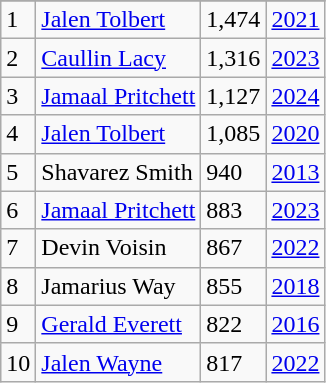<table class="wikitable">
<tr>
</tr>
<tr>
<td>1</td>
<td><a href='#'>Jalen Tolbert</a></td>
<td>1,474</td>
<td><a href='#'>2021</a></td>
</tr>
<tr>
<td>2</td>
<td><a href='#'>Caullin Lacy</a></td>
<td>1,316</td>
<td><a href='#'>2023</a></td>
</tr>
<tr>
<td>3</td>
<td><a href='#'>Jamaal Pritchett</a></td>
<td>1,127</td>
<td><a href='#'>2024</a></td>
</tr>
<tr>
<td>4</td>
<td><a href='#'>Jalen Tolbert</a></td>
<td>1,085</td>
<td><a href='#'>2020</a></td>
</tr>
<tr>
<td>5</td>
<td>Shavarez Smith</td>
<td>940</td>
<td><a href='#'>2013</a></td>
</tr>
<tr>
<td>6</td>
<td><a href='#'>Jamaal Pritchett</a></td>
<td>883</td>
<td><a href='#'>2023</a></td>
</tr>
<tr>
<td>7</td>
<td>Devin Voisin</td>
<td>867</td>
<td><a href='#'>2022</a></td>
</tr>
<tr>
<td>8</td>
<td>Jamarius Way</td>
<td>855</td>
<td><a href='#'>2018</a></td>
</tr>
<tr>
<td>9</td>
<td><a href='#'>Gerald Everett</a></td>
<td>822</td>
<td><a href='#'>2016</a></td>
</tr>
<tr>
<td>10</td>
<td><a href='#'>Jalen Wayne</a></td>
<td>817</td>
<td><a href='#'>2022</a></td>
</tr>
</table>
